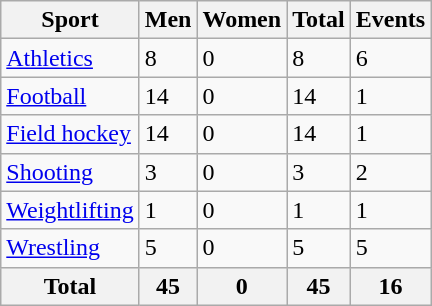<table class="wikitable">
<tr>
<th>Sport</th>
<th>Men</th>
<th>Women</th>
<th>Total</th>
<th>Events</th>
</tr>
<tr>
<td><a href='#'>Athletics</a></td>
<td>8</td>
<td>0</td>
<td>8</td>
<td>6</td>
</tr>
<tr>
<td><a href='#'>Football</a></td>
<td>14</td>
<td>0</td>
<td>14</td>
<td>1</td>
</tr>
<tr>
<td><a href='#'>Field hockey</a></td>
<td>14</td>
<td>0</td>
<td>14</td>
<td>1</td>
</tr>
<tr>
<td><a href='#'>Shooting</a></td>
<td>3</td>
<td>0</td>
<td>3</td>
<td>2</td>
</tr>
<tr>
<td><a href='#'>Weightlifting</a></td>
<td>1</td>
<td>0</td>
<td>1</td>
<td>1</td>
</tr>
<tr>
<td><a href='#'>Wrestling</a></td>
<td>5</td>
<td>0</td>
<td>5</td>
<td>5</td>
</tr>
<tr>
<th>Total</th>
<th>45</th>
<th>0</th>
<th>45</th>
<th>16</th>
</tr>
</table>
